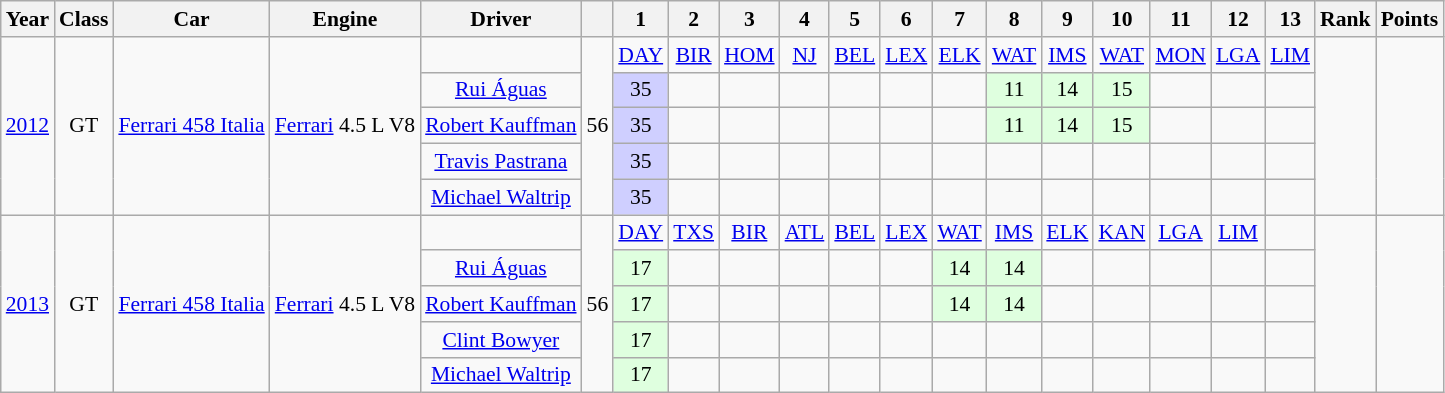<table class="wikitable" style="text-align:center; font-size:90%">
<tr>
<th>Year</th>
<th>Class</th>
<th>Car</th>
<th>Engine</th>
<th>Driver</th>
<th></th>
<th>1</th>
<th>2</th>
<th>3</th>
<th>4</th>
<th>5</th>
<th>6</th>
<th>7</th>
<th>8</th>
<th>9</th>
<th>10</th>
<th>11</th>
<th>12</th>
<th>13</th>
<th>Rank</th>
<th>Points</th>
</tr>
<tr>
<td rowspan=5><a href='#'>2012</a></td>
<td rowspan=5>GT</td>
<td rowspan=5><a href='#'>Ferrari 458 Italia</a></td>
<td rowspan=5><a href='#'>Ferrari</a> 4.5 L V8</td>
<td></td>
<td rowspan=5>56</td>
<td><a href='#'>DAY</a></td>
<td><a href='#'>BIR</a></td>
<td><a href='#'>HOM</a></td>
<td><a href='#'>NJ</a></td>
<td><a href='#'>BEL</a></td>
<td><a href='#'>LEX</a></td>
<td><a href='#'>ELK</a></td>
<td><a href='#'>WAT</a></td>
<td><a href='#'>IMS</a></td>
<td><a href='#'>WAT</a></td>
<td><a href='#'>MON</a></td>
<td><a href='#'>LGA</a></td>
<td><a href='#'>LIM</a></td>
<td rowspan=5></td>
<td rowspan=5></td>
</tr>
<tr>
<td> <a href='#'>Rui Águas</a></td>
<td align=center style="background:#CFCFFF">35</td>
<td></td>
<td></td>
<td></td>
<td></td>
<td></td>
<td></td>
<td align=center style="background:#DFFFDF;">11</td>
<td align=center style="background:#DFFFDF;">14</td>
<td align=center style="background:#DFFFDF;">15</td>
<td></td>
<td></td>
<td></td>
</tr>
<tr>
<td> <a href='#'>Robert Kauffman</a></td>
<td align=center style="background:#CFCFFF">35</td>
<td></td>
<td></td>
<td></td>
<td></td>
<td></td>
<td></td>
<td align=center style="background:#DFFFDF;">11</td>
<td align=center style="background:#DFFFDF;">14</td>
<td align=center style="background:#DFFFDF;">15</td>
<td></td>
<td></td>
<td></td>
</tr>
<tr>
<td> <a href='#'>Travis Pastrana</a></td>
<td align=center style="background:#CFCFFF">35</td>
<td></td>
<td></td>
<td></td>
<td></td>
<td></td>
<td></td>
<td></td>
<td></td>
<td></td>
<td></td>
<td></td>
<td></td>
</tr>
<tr>
<td> <a href='#'>Michael Waltrip</a></td>
<td align=center style="background:#CFCFFF">35</td>
<td></td>
<td></td>
<td></td>
<td></td>
<td></td>
<td></td>
<td></td>
<td></td>
<td></td>
<td></td>
<td></td>
<td></td>
</tr>
<tr>
<td rowspan=5><a href='#'>2013</a></td>
<td rowspan=5>GT</td>
<td rowspan=5><a href='#'>Ferrari 458 Italia</a></td>
<td rowspan=5><a href='#'>Ferrari</a> 4.5 L V8</td>
<td></td>
<td rowspan=5>56</td>
<td><a href='#'>DAY</a></td>
<td><a href='#'>TXS</a></td>
<td><a href='#'>BIR</a></td>
<td><a href='#'>ATL</a></td>
<td><a href='#'>BEL</a></td>
<td><a href='#'>LEX</a></td>
<td><a href='#'>WAT</a></td>
<td><a href='#'>IMS</a></td>
<td><a href='#'>ELK</a></td>
<td><a href='#'>KAN</a></td>
<td><a href='#'>LGA</a></td>
<td><a href='#'>LIM</a></td>
<td></td>
<td rowspan=5></td>
<td rowspan=5></td>
</tr>
<tr>
<td> <a href='#'>Rui Águas</a></td>
<td align=center style="background:#DFFFDF;">17</td>
<td></td>
<td></td>
<td></td>
<td></td>
<td></td>
<td align=center style="background:#DFFFDF;">14</td>
<td align=center style="background:#DFFFDF;">14</td>
<td></td>
<td></td>
<td></td>
<td></td>
<td></td>
</tr>
<tr>
<td> <a href='#'>Robert Kauffman</a></td>
<td align=center style="background:#DFFFDF;">17</td>
<td></td>
<td></td>
<td></td>
<td></td>
<td></td>
<td align=center style="background:#DFFFDF;">14</td>
<td align=center style="background:#DFFFDF;">14</td>
<td></td>
<td></td>
<td></td>
<td></td>
<td></td>
</tr>
<tr>
<td> <a href='#'>Clint Bowyer</a></td>
<td align=center style="background:#DFFFDF;">17</td>
<td></td>
<td></td>
<td></td>
<td></td>
<td></td>
<td></td>
<td></td>
<td></td>
<td></td>
<td></td>
<td></td>
<td></td>
</tr>
<tr>
<td> <a href='#'>Michael Waltrip</a></td>
<td align=center style="background:#DFFFDF;">17</td>
<td></td>
<td></td>
<td></td>
<td></td>
<td></td>
<td></td>
<td></td>
<td></td>
<td></td>
<td></td>
<td></td>
<td></td>
</tr>
</table>
